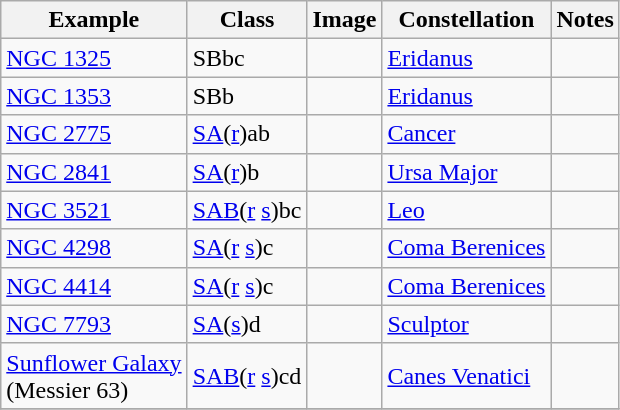<table class=wikitable>
<tr>
<th>Example</th>
<th>Class</th>
<th>Image</th>
<th>Constellation</th>
<th>Notes</th>
</tr>
<tr>
<td><a href='#'>NGC 1325</a></td>
<td>SBbc</td>
<td></td>
<td><a href='#'>Eridanus</a></td>
<td></td>
</tr>
<tr>
<td><a href='#'>NGC 1353</a></td>
<td>SBb</td>
<td></td>
<td><a href='#'>Eridanus</a></td>
<td></td>
</tr>
<tr>
<td><a href='#'>NGC 2775</a></td>
<td><a href='#'>SA</a>(<a href='#'>r</a>)ab</td>
<td></td>
<td><a href='#'>Cancer</a></td>
<td></td>
</tr>
<tr>
<td><a href='#'>NGC 2841</a></td>
<td><a href='#'>SA</a>(<a href='#'>r</a>)b</td>
<td></td>
<td><a href='#'>Ursa Major</a></td>
<td></td>
</tr>
<tr>
<td><a href='#'>NGC 3521</a></td>
<td><a href='#'>SAB</a>(<a href='#'>r</a> <a href='#'>s</a>)bc</td>
<td></td>
<td><a href='#'>Leo</a></td>
<td></td>
</tr>
<tr>
<td><a href='#'>NGC 4298</a></td>
<td><a href='#'>SA</a>(<a href='#'>r</a> <a href='#'>s</a>)c</td>
<td></td>
<td><a href='#'>Coma Berenices</a></td>
<td></td>
</tr>
<tr>
<td><a href='#'>NGC 4414</a></td>
<td><a href='#'>SA</a>(<a href='#'>r</a> <a href='#'>s</a>)c</td>
<td></td>
<td><a href='#'>Coma Berenices</a></td>
<td></td>
</tr>
<tr>
<td><a href='#'>NGC 7793</a></td>
<td><a href='#'>SA</a>(<a href='#'>s</a>)d</td>
<td></td>
<td><a href='#'>Sculptor</a></td>
<td></td>
</tr>
<tr>
<td><a href='#'>Sunflower Galaxy</a><br>(Messier 63)</td>
<td><a href='#'>SAB</a>(<a href='#'>r</a> <a href='#'>s</a>)cd</td>
<td></td>
<td><a href='#'>Canes Venatici</a></td>
<td></td>
</tr>
<tr>
</tr>
</table>
